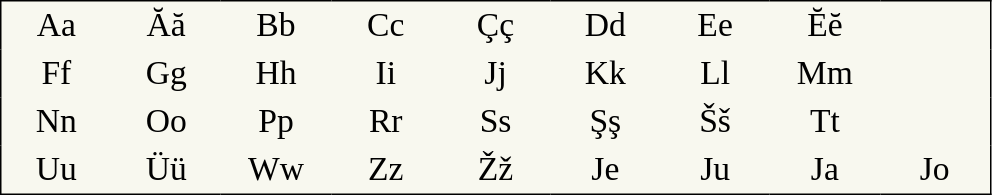<table style="font-size:1.4em; border-color:#000000; border-width:1px; border-style:solid; border-collapse:collapse; background-color:#F8F8EF">
<tr>
<td style="width:3em; text-align:center; padding: 3px;">Aa</td>
<td style="width:3em; text-align:center; padding: 3px;">Ăă</td>
<td style="width:3em; text-align:center; padding: 3px;">Bb</td>
<td style="width:3em; text-align:center; padding: 3px;">Cc</td>
<td style="width:3em; text-align:center; padding: 3px;">Çç</td>
<td style="width:3em; text-align:center; padding: 3px;">Dd</td>
<td style="width:3em; text-align:center; padding: 3px;">Ее</td>
<td style="width:3em; text-align:center; padding: 3px;">Ĕĕ</td>
</tr>
<tr>
<td style="width:3em; text-align:center; padding: 3px;">Ff</td>
<td style="width:3em; text-align:center; padding: 3px;">Gg</td>
<td style="width:3em; text-align:center; padding: 3px;">Hh</td>
<td style="width:3em; text-align:center; padding: 3px;">Ii</td>
<td style="width:3em; text-align:center; padding: 3px;">Jj</td>
<td style="width:3em; text-align:center; padding: 3px;">Kk</td>
<td style="width:3em; text-align:center; padding: 3px;">Ll</td>
<td style="width:3em; text-align:center; padding: 3px;">Mm</td>
</tr>
<tr>
<td style="width:3em; text-align:center; padding: 3px;">Nn</td>
<td style="width:3em; text-align:center; padding: 3px;">Oo</td>
<td style="width:3em; text-align:center; padding: 3px;">Pp</td>
<td style="width:3em; text-align:center; padding: 3px;">Rr</td>
<td style="width:3em; text-align:center; padding: 3px;">Ss</td>
<td style="width:3em; text-align:center; padding: 3px;">Şş</td>
<td style="width:3em; text-align:center; padding: 3px;">Šš</td>
<td style="width:3em; text-align:center; padding: 3px;">Tt</td>
</tr>
<tr>
<td style="width:3em; text-align:center; padding: 3px;">Uu</td>
<td style="width:3em; text-align:center; padding: 3px;">Üü</td>
<td style="width:3em; text-align:center; padding: 3px;">Ww</td>
<td style="width:3em; text-align:center; padding: 3px;">Zz</td>
<td style="width:3em; text-align:center; padding: 3px;">Žž</td>
<td style="width:3em; text-align:center; padding: 3px;">Je</td>
<td style="width:3em; text-align:center; padding: 3px;">Ju</td>
<td style="width:3em; text-align:center; padding: 3px;">Ja</td>
<td style="width:3em; text-align:center; padding: 3px;">Jo</td>
</tr>
</table>
